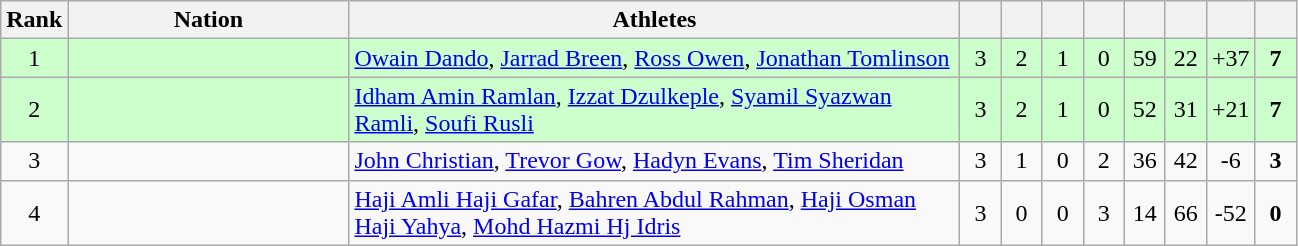<table class=wikitable style="text-align:center">
<tr>
<th width=20>Rank</th>
<th width=180>Nation</th>
<th width=400>Athletes</th>
<th width=20></th>
<th width=20></th>
<th width=20></th>
<th width=20></th>
<th width=20></th>
<th width=20></th>
<th width=20></th>
<th width=20></th>
</tr>
<tr bgcolor="#ccffcc">
<td>1</td>
<td align=left></td>
<td align=left><a href='#'>Owain Dando</a>, <a href='#'>Jarrad Breen</a>, <a href='#'>Ross Owen</a>, <a href='#'>Jonathan Tomlinson</a></td>
<td>3</td>
<td>2</td>
<td>1</td>
<td>0</td>
<td>59</td>
<td>22</td>
<td>+37</td>
<td><strong>7</strong></td>
</tr>
<tr bgcolor="#ccffcc">
<td>2</td>
<td align=left></td>
<td align=left><a href='#'>Idham Amin Ramlan</a>, <a href='#'>Izzat Dzulkeple</a>, <a href='#'>Syamil Syazwan Ramli</a>, <a href='#'>Soufi Rusli</a></td>
<td>3</td>
<td>2</td>
<td>1</td>
<td>0</td>
<td>52</td>
<td>31</td>
<td>+21</td>
<td><strong>7</strong></td>
</tr>
<tr>
<td>3</td>
<td align=left></td>
<td align=left><a href='#'>John Christian</a>, <a href='#'>Trevor Gow</a>, <a href='#'>Hadyn Evans</a>, <a href='#'>Tim Sheridan</a></td>
<td>3</td>
<td>1</td>
<td>0</td>
<td>2</td>
<td>36</td>
<td>42</td>
<td>-6</td>
<td><strong>3</strong></td>
</tr>
<tr>
<td>4</td>
<td align=left></td>
<td align=left><a href='#'>Haji Amli Haji Gafar</a>, <a href='#'>Bahren Abdul Rahman</a>, <a href='#'>Haji Osman Haji Yahya</a>, <a href='#'>Mohd Hazmi Hj Idris</a></td>
<td>3</td>
<td>0</td>
<td>0</td>
<td>3</td>
<td>14</td>
<td>66</td>
<td>-52</td>
<td><strong>0</strong></td>
</tr>
</table>
